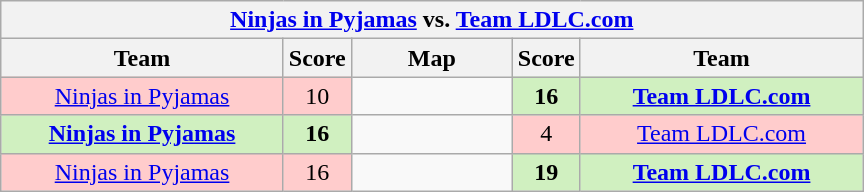<table class="wikitable" style="text-align: center;">
<tr>
<th colspan=5><a href='#'>Ninjas in Pyjamas</a> vs.   <a href='#'>Team LDLC.com</a></th>
</tr>
<tr>
<th width="181px">Team</th>
<th width="20px">Score</th>
<th width="100px">Map</th>
<th width="20px">Score</th>
<th width="181px">Team</th>
</tr>
<tr>
<td style="background: #FFCCCC;"><a href='#'>Ninjas in Pyjamas</a></td>
<td style="background: #FFCCCC;">10</td>
<td></td>
<td style="background: #D0F0C0;"><strong>16</strong></td>
<td style="background: #D0F0C0;"><strong><a href='#'>Team LDLC.com</a></strong></td>
</tr>
<tr>
<td style="background: #D0F0C0;"><strong><a href='#'>Ninjas in Pyjamas</a></strong></td>
<td style="background: #D0F0C0;"><strong>16</strong></td>
<td></td>
<td style="background: #FFCCCC;">4</td>
<td style="background: #FFCCCC;"><a href='#'>Team LDLC.com</a></td>
</tr>
<tr>
<td style="background: #FFCCCC;"><a href='#'>Ninjas in Pyjamas</a></td>
<td style="background: #FFCCCC;">16</td>
<td></td>
<td style="background: #D0F0C0;"><strong>19</strong></td>
<td style="background: #D0F0C0;"><strong><a href='#'>Team LDLC.com</a></strong></td>
</tr>
</table>
